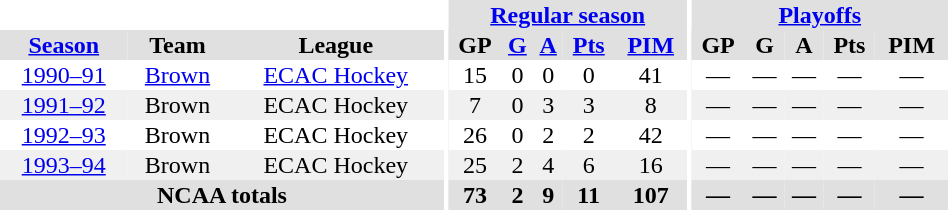<table border="0" cellpadding="1" cellspacing="0" style="text-align:center; width:50%">
<tr bgcolor="#e0e0e0">
<th colspan="3" bgcolor="#ffffff"></th>
<th rowspan="99" bgcolor="#ffffff"></th>
<th colspan="5"><a href='#'>Regular season</a></th>
<th rowspan="99" bgcolor="#ffffff"></th>
<th colspan="5"><a href='#'>Playoffs</a></th>
</tr>
<tr bgcolor="#e0e0e0">
<th><a href='#'>Season</a></th>
<th>Team</th>
<th>League</th>
<th>GP</th>
<th><a href='#'>G</a></th>
<th><a href='#'>A</a></th>
<th><a href='#'>Pts</a></th>
<th><a href='#'>PIM</a></th>
<th>GP</th>
<th>G</th>
<th>A</th>
<th>Pts</th>
<th>PIM</th>
</tr>
<tr ALIGN="center">
<td><a href='#'>1990–91</a></td>
<td><a href='#'>Brown</a></td>
<td><a href='#'>ECAC Hockey</a></td>
<td>15</td>
<td>0</td>
<td>0</td>
<td>0</td>
<td>41</td>
<td>—</td>
<td>—</td>
<td>—</td>
<td>—</td>
<td>—</td>
</tr>
<tr ALIGN="center" bgcolor="#f0f0f0">
<td><a href='#'>1991–92</a></td>
<td>Brown</td>
<td>ECAC Hockey</td>
<td>7</td>
<td>0</td>
<td>3</td>
<td>3</td>
<td>8</td>
<td>—</td>
<td>—</td>
<td>—</td>
<td>—</td>
<td>—</td>
</tr>
<tr ALIGN="center">
<td><a href='#'>1992–93</a></td>
<td>Brown</td>
<td>ECAC Hockey</td>
<td>26</td>
<td>0</td>
<td>2</td>
<td>2</td>
<td>42</td>
<td>—</td>
<td>—</td>
<td>—</td>
<td>—</td>
<td>—</td>
</tr>
<tr ALIGN="center" bgcolor="#f0f0f0">
<td><a href='#'>1993–94</a></td>
<td>Brown</td>
<td>ECAC Hockey</td>
<td>25</td>
<td>2</td>
<td>4</td>
<td>6</td>
<td>16</td>
<td>—</td>
<td>—</td>
<td>—</td>
<td>—</td>
<td>—</td>
</tr>
<tr bgcolor="#e0e0e0">
<th colspan="3">NCAA totals</th>
<th>73</th>
<th>2</th>
<th>9</th>
<th>11</th>
<th>107</th>
<th>—</th>
<th>—</th>
<th>—</th>
<th>—</th>
<th>—</th>
</tr>
</table>
